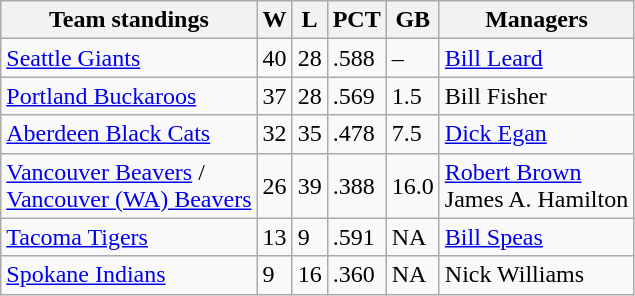<table class="wikitable">
<tr>
<th>Team standings</th>
<th>W</th>
<th>L</th>
<th>PCT</th>
<th>GB</th>
<th>Managers</th>
</tr>
<tr>
<td><a href='#'>Seattle Giants</a></td>
<td>40</td>
<td>28</td>
<td>.588</td>
<td>–</td>
<td><a href='#'>Bill Leard</a></td>
</tr>
<tr>
<td><a href='#'>Portland Buckaroos</a></td>
<td>37</td>
<td>28</td>
<td>.569</td>
<td>1.5</td>
<td>Bill Fisher</td>
</tr>
<tr>
<td><a href='#'>Aberdeen Black Cats</a></td>
<td>32</td>
<td>35</td>
<td>.478</td>
<td>7.5</td>
<td><a href='#'>Dick Egan</a></td>
</tr>
<tr>
<td><a href='#'>Vancouver Beavers</a> /<br><a href='#'>Vancouver (WA) Beavers</a></td>
<td>26</td>
<td>39</td>
<td>.388</td>
<td>16.0</td>
<td><a href='#'>Robert Brown</a><br> James A. Hamilton</td>
</tr>
<tr>
<td><a href='#'>Tacoma Tigers</a></td>
<td>13</td>
<td>9</td>
<td>.591</td>
<td>NA</td>
<td><a href='#'>Bill Speas</a></td>
</tr>
<tr>
<td><a href='#'>Spokane Indians</a></td>
<td>9</td>
<td>16</td>
<td>.360</td>
<td>NA</td>
<td>Nick Williams</td>
</tr>
</table>
